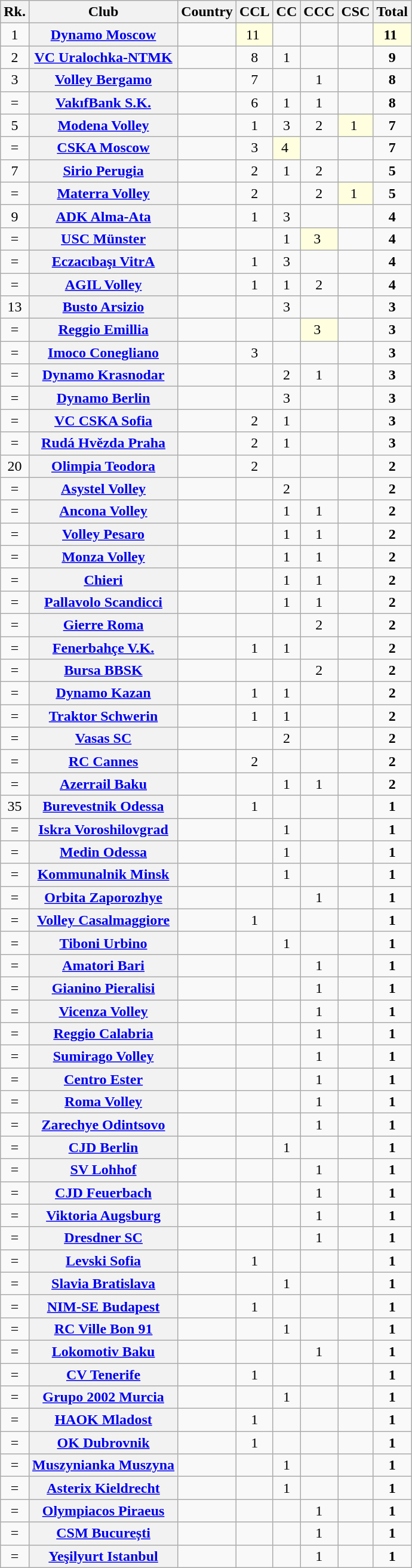<table class="sortable plainrowheaders wikitable">
<tr>
<th scope="col">Rk.</th>
<th scope="col">Club</th>
<th scope="col">Country</th>
<th scope="col">CCL</th>
<th scope="col">CC</th>
<th scope="col">CCC</th>
<th scope="col">CSC</th>
<th scope="col">Total</th>
</tr>
<tr>
<td align=center>1</td>
<th scope=row align="left"><a href='#'>Dynamo Moscow</a></th>
<td align="left"></td>
<td style="text-align:center; background:#ffffe0;">11 </td>
<td align=center></td>
<td align=center></td>
<td align=center></td>
<td style="text-align:center; background:#ffffe0;"><strong>11</strong> </td>
</tr>
<tr>
<td align=center>2</td>
<th scope=row align="left"><a href='#'>VC Uralochka-NTMK</a></th>
<td align="left"></td>
<td align=center>8</td>
<td align=center>1</td>
<td align=center></td>
<td align=center></td>
<td align=center><strong>9</strong></td>
</tr>
<tr>
<td align=center>3</td>
<th scope=row align="left"><a href='#'>Volley Bergamo</a></th>
<td align="left"></td>
<td align=center>7</td>
<td align=center></td>
<td align=center>1</td>
<td align=center></td>
<td align=center><strong>8</strong></td>
</tr>
<tr>
<td align=center>=</td>
<th scope=row align="left"><a href='#'>VakıfBank S.K.</a></th>
<td align="left"></td>
<td align=center>6</td>
<td align=center>1</td>
<td align=center>1</td>
<td align=center></td>
<td align=center><strong>8</strong></td>
</tr>
<tr>
<td align=center>5</td>
<th scope=row align="left"><a href='#'>Modena Volley</a></th>
<td align="left"></td>
<td align=center>1</td>
<td align=center>3</td>
<td align=center>2</td>
<td style="text-align:center; background:#ffffe0;">1 </td>
<td align=center><strong>7</strong></td>
</tr>
<tr>
<td align=center>=</td>
<th scope=row align="left"><a href='#'>CSKA Moscow</a></th>
<td align="left"></td>
<td align=center>3</td>
<td style="text-align:center; background:#ffffe0;">4 </td>
<td align=center></td>
<td align=center></td>
<td align=center><strong>7</strong></td>
</tr>
<tr>
<td align=center>7</td>
<th scope=row align="left"><a href='#'>Sirio Perugia</a></th>
<td align="left"></td>
<td align=center>2</td>
<td align=center>1</td>
<td align=center>2</td>
<td align=center></td>
<td align=center><strong>5</strong></td>
</tr>
<tr>
<td align=center>=</td>
<th scope=row align="left"><a href='#'>Materra Volley</a></th>
<td align="left"></td>
<td align=center>2</td>
<td align=center></td>
<td align=center>2</td>
<td style="text-align:center; background:#ffffe0;">1 </td>
<td align=center><strong>5</strong></td>
</tr>
<tr>
<td align=center>9</td>
<th scope=row align="left"><a href='#'>ADK Alma-Ata</a></th>
<td align="left"></td>
<td align=center>1</td>
<td align=center>3</td>
<td align=center></td>
<td align=center></td>
<td align=center><strong>4</strong></td>
</tr>
<tr>
<td align=center>=</td>
<th scope=row align="left"><a href='#'>USC Münster</a></th>
<td align="left"></td>
<td align=center></td>
<td align=center>1</td>
<td style="text-align:center; background:#ffffe0;">3 </td>
<td align=center></td>
<td align=center><strong>4</strong></td>
</tr>
<tr>
<td align=center>=</td>
<th scope=row align="left"><a href='#'>Eczacıbaşı VitrA</a></th>
<td align="left"></td>
<td align=center>1</td>
<td align=center>3</td>
<td align=center></td>
<td align=center></td>
<td align=center><strong>4</strong></td>
</tr>
<tr>
<td align=center>=</td>
<th scope=row align="left"><a href='#'>AGIL Volley</a></th>
<td align="left"></td>
<td align=center>1</td>
<td align=center>1</td>
<td align=center>2</td>
<td align=center></td>
<td align=center><strong>4</strong></td>
</tr>
<tr>
<td align=center>13</td>
<th scope=row align="left"><a href='#'>Busto Arsizio</a></th>
<td align="left"></td>
<td align=center></td>
<td align=center>3</td>
<td align=center></td>
<td align=center></td>
<td align=center><strong>3</strong></td>
</tr>
<tr>
<td align=center>=</td>
<th scope=row align="left"><a href='#'>Reggio Emillia</a></th>
<td align="left"></td>
<td align=center></td>
<td align=center></td>
<td style="text-align:center; background:#ffffe0;">3 </td>
<td align=center></td>
<td align=center><strong>3</strong></td>
</tr>
<tr>
<td align=center>=</td>
<th scope=row align="left"><a href='#'>Imoco Conegliano</a></th>
<td align="left"></td>
<td align=center>3</td>
<td align=center></td>
<td align=center></td>
<td align=center></td>
<td align=center><strong>3</strong></td>
</tr>
<tr>
<td align=center>=</td>
<th scope=row align="left"><a href='#'>Dynamo Krasnodar</a></th>
<td align="left"></td>
<td align=center></td>
<td align=center>2</td>
<td align=center>1</td>
<td align=center></td>
<td align=center><strong>3</strong></td>
</tr>
<tr>
<td align=center>=</td>
<th scope=row align="left"><a href='#'>Dynamo Berlin</a></th>
<td align="left"></td>
<td align=center></td>
<td align=center>3</td>
<td align=center></td>
<td align=center></td>
<td align=center><strong>3</strong></td>
</tr>
<tr>
<td align=center>=</td>
<th scope=row align="left"><a href='#'>VC CSKA Sofia</a></th>
<td align="left"></td>
<td align=center>2</td>
<td align=center>1</td>
<td align=center></td>
<td align=center></td>
<td align=center><strong>3</strong></td>
</tr>
<tr>
<td align=center>=</td>
<th scope=row align="left"><a href='#'>Rudá Hvězda Praha</a></th>
<td align="left"></td>
<td align=center>2</td>
<td align=center>1</td>
<td align=center></td>
<td align=center></td>
<td align=center><strong>3</strong></td>
</tr>
<tr>
<td align=center>20</td>
<th scope=row align="left"><a href='#'>Olimpia Teodora</a></th>
<td align="left"></td>
<td align=center>2</td>
<td align=center></td>
<td align=center></td>
<td align=center></td>
<td align=center><strong>2</strong></td>
</tr>
<tr>
<td align=center>=</td>
<th scope=row align="left"><a href='#'>Asystel Volley</a></th>
<td align="left"></td>
<td align=center></td>
<td align=center>2</td>
<td align=center></td>
<td align=center></td>
<td align=center><strong>2</strong></td>
</tr>
<tr>
<td align=center>=</td>
<th scope=row align="left"><a href='#'>Ancona Volley</a></th>
<td align="left"></td>
<td align=center></td>
<td align=center>1</td>
<td align=center>1</td>
<td align=center></td>
<td align=center><strong>2</strong></td>
</tr>
<tr>
<td align=center>=</td>
<th scope=row align="left"><a href='#'>Volley Pesaro</a></th>
<td align="left"></td>
<td align=center></td>
<td align=center>1</td>
<td align=center>1</td>
<td align=center></td>
<td align=center><strong>2</strong></td>
</tr>
<tr>
<td align=center>=</td>
<th scope=row align="left"><a href='#'>Monza Volley</a></th>
<td align="left"></td>
<td align=center></td>
<td align=center>1</td>
<td align=center>1</td>
<td align=center></td>
<td align=center><strong>2</strong></td>
</tr>
<tr>
<td align=center>=</td>
<th scope=row align="left"><a href='#'>Chieri</a></th>
<td align="left"></td>
<td align=center></td>
<td align=center>1</td>
<td align=center>1</td>
<td align=center></td>
<td align=center><strong>2</strong></td>
</tr>
<tr>
<td align=center>=</td>
<th scope=row align="left"><a href='#'>Pallavolo Scandicci</a></th>
<td align="left"></td>
<td align=center></td>
<td align=center>1</td>
<td align=center>1</td>
<td align=center></td>
<td align=center><strong>2</strong></td>
</tr>
<tr>
<td align=center>=</td>
<th scope=row align="left"><a href='#'>Gierre Roma</a></th>
<td align="left"></td>
<td align=center></td>
<td align=center></td>
<td align=center>2</td>
<td align=center></td>
<td align=center><strong>2</strong></td>
</tr>
<tr>
<td align=center>=</td>
<th scope=row align="left"><a href='#'>Fenerbahçe V.K.</a></th>
<td align="left"></td>
<td align=center>1</td>
<td align=center>1</td>
<td align=center></td>
<td align=center></td>
<td align=center><strong>2</strong></td>
</tr>
<tr>
<td align=center>=</td>
<th scope=row align="left"><a href='#'>Bursa BBSK</a></th>
<td align="left"></td>
<td align=center></td>
<td align=center></td>
<td align=center>2</td>
<td align=center></td>
<td align=center><strong>2</strong></td>
</tr>
<tr>
<td align=center>=</td>
<th scope=row align="left"><a href='#'>Dynamo Kazan</a></th>
<td align="left"></td>
<td align=center>1</td>
<td align=center>1</td>
<td align=center></td>
<td align=center></td>
<td align=center><strong>2</strong></td>
</tr>
<tr>
<td align=center>=</td>
<th scope=row align="left"><a href='#'>Traktor Schwerin</a></th>
<td align="left"></td>
<td align=center>1</td>
<td align=center>1</td>
<td align=center></td>
<td align=center></td>
<td align=center><strong>2</strong></td>
</tr>
<tr>
<td align=center>=</td>
<th scope=row align="left"><a href='#'>Vasas SC</a></th>
<td align="left"></td>
<td align=center></td>
<td align=center>2</td>
<td align=center></td>
<td align=center></td>
<td align=center><strong>2</strong></td>
</tr>
<tr>
<td align=center>=</td>
<th scope=row align="left"><a href='#'>RC Cannes</a></th>
<td align="left"></td>
<td align=center>2</td>
<td align=center></td>
<td align=center></td>
<td align=center></td>
<td align=center><strong>2</strong></td>
</tr>
<tr>
<td align=center>=</td>
<th scope=row align="left"><a href='#'>Azerrail Baku</a></th>
<td align="left"></td>
<td align=center></td>
<td align=center>1</td>
<td align=center>1</td>
<td align=center></td>
<td align=center><strong>2</strong></td>
</tr>
<tr>
<td align=center>35</td>
<th scope=row align="left"><a href='#'>Burevestnik Odessa</a></th>
<td align="left"></td>
<td align=center>1</td>
<td align=center></td>
<td align=center></td>
<td align=center></td>
<td align=center><strong>1</strong></td>
</tr>
<tr>
<td align=center>=</td>
<th scope=row align="left"><a href='#'>Iskra Voroshilovgrad</a></th>
<td align="left"></td>
<td align=center></td>
<td align=center>1</td>
<td align=center></td>
<td align=center></td>
<td align=center><strong>1</strong></td>
</tr>
<tr>
<td align=center>=</td>
<th scope=row align="left"><a href='#'>Medin Odessa</a></th>
<td align="left"></td>
<td align=center></td>
<td align=center>1</td>
<td align=center></td>
<td align=center></td>
<td align=center><strong>1</strong></td>
</tr>
<tr>
<td align=center>=</td>
<th scope=row align="left"><a href='#'>Kommunalnik Minsk</a></th>
<td align="left"></td>
<td align=center></td>
<td align=center>1</td>
<td align=center></td>
<td align=center></td>
<td align=center><strong>1</strong></td>
</tr>
<tr>
<td align=center>=</td>
<th scope=row align="left"><a href='#'>Orbita Zaporozhye</a></th>
<td align="left"></td>
<td align=center></td>
<td align=center></td>
<td align=center>1</td>
<td align=center></td>
<td align=center><strong>1</strong></td>
</tr>
<tr>
<td align=center>=</td>
<th scope=row align="left"><a href='#'>Volley Casalmaggiore</a></th>
<td align="left"></td>
<td align=center>1</td>
<td align=center></td>
<td align=center></td>
<td align=center></td>
<td align=center><strong>1</strong></td>
</tr>
<tr>
<td align=center>=</td>
<th scope=row align="left"><a href='#'>Tiboni Urbino</a></th>
<td align="left"></td>
<td align=center></td>
<td align=center>1</td>
<td align=center></td>
<td align=center></td>
<td align=center><strong>1</strong></td>
</tr>
<tr>
<td align=center>=</td>
<th scope=row align="left"><a href='#'>Amatori Bari</a></th>
<td align="left"></td>
<td align=center></td>
<td align=center></td>
<td align=center>1</td>
<td align=center></td>
<td align=center><strong>1</strong></td>
</tr>
<tr>
<td align=center>=</td>
<th scope=row align="left"><a href='#'>Gianino Pieralisi</a></th>
<td align="left"></td>
<td align=center></td>
<td align=center></td>
<td align=center>1</td>
<td align=center></td>
<td align=center><strong>1</strong></td>
</tr>
<tr>
<td align=center>=</td>
<th scope=row align="left"><a href='#'>Vicenza Volley</a></th>
<td align="left"></td>
<td align=center></td>
<td align=center></td>
<td align=center>1</td>
<td align=center></td>
<td align=center><strong>1</strong></td>
</tr>
<tr>
<td align=center>=</td>
<th scope=row align="left"><a href='#'>Reggio Calabria</a></th>
<td align="left"></td>
<td align=center></td>
<td align=center></td>
<td align=center>1</td>
<td align=center></td>
<td align=center><strong>1</strong></td>
</tr>
<tr>
<td align=center>=</td>
<th scope=row align="left"><a href='#'>Sumirago Volley</a></th>
<td align="left"></td>
<td align=center></td>
<td align=center></td>
<td align=center>1</td>
<td align=center></td>
<td align=center><strong>1</strong></td>
</tr>
<tr>
<td align=center>=</td>
<th scope=row align="left"><a href='#'>Centro Ester</a></th>
<td align="left"></td>
<td align=center></td>
<td align=center></td>
<td align=center>1</td>
<td align=center></td>
<td align=center><strong>1</strong></td>
</tr>
<tr>
<td align=center>=</td>
<th scope=row align="left"><a href='#'>Roma Volley</a></th>
<td align="left"></td>
<td align=center></td>
<td align=center></td>
<td align=center>1</td>
<td align=center></td>
<td align=center><strong>1</strong></td>
</tr>
<tr>
<td align=center>=</td>
<th scope=row align="left"><a href='#'>Zarechye Odintsovo</a></th>
<td align="left"></td>
<td align=center></td>
<td align=center></td>
<td align=center>1</td>
<td align=center></td>
<td align=center><strong>1</strong></td>
</tr>
<tr>
<td align=center>=</td>
<th scope=row align="left"><a href='#'>CJD Berlin</a></th>
<td align="left"></td>
<td align=center></td>
<td align=center>1</td>
<td align=center></td>
<td align=center></td>
<td align=center><strong>1</strong></td>
</tr>
<tr>
<td align=center>=</td>
<th scope=row align="left"><a href='#'>SV Lohhof</a></th>
<td align="left"></td>
<td align=center></td>
<td align=center></td>
<td align=center>1</td>
<td align=center></td>
<td align=center><strong>1</strong></td>
</tr>
<tr>
<td align=center>=</td>
<th scope=row align="left"><a href='#'>CJD Feuerbach</a></th>
<td align="left"></td>
<td align=center></td>
<td align=center></td>
<td align=center>1</td>
<td align=center></td>
<td align=center><strong>1</strong></td>
</tr>
<tr>
<td align=center>=</td>
<th scope=row align="left"><a href='#'>Viktoria Augsburg</a></th>
<td align="left"></td>
<td align=center></td>
<td align=center></td>
<td align=center>1</td>
<td align=center></td>
<td align=center><strong>1</strong></td>
</tr>
<tr>
<td align=center>=</td>
<th scope=row align="left"><a href='#'>Dresdner SC</a></th>
<td align="left"></td>
<td align=center></td>
<td align=center></td>
<td align=center>1</td>
<td align=center></td>
<td align=center><strong>1</strong></td>
</tr>
<tr>
<td align=center>=</td>
<th scope=row align="left"><a href='#'>Levski Sofia</a></th>
<td align="left"></td>
<td align=center>1</td>
<td align=center></td>
<td align=center></td>
<td align=center></td>
<td align=center><strong>1</strong></td>
</tr>
<tr>
<td align=center>=</td>
<th scope=row align="left"><a href='#'>Slavia Bratislava</a></th>
<td align="left"></td>
<td align=center></td>
<td align=center>1</td>
<td align=center></td>
<td align=center></td>
<td align=center><strong>1</strong></td>
</tr>
<tr>
<td align=center>=</td>
<th scope=row align="left"><a href='#'>NIM-SE Budapest</a></th>
<td align="left"></td>
<td align=center>1</td>
<td align=center></td>
<td align=center></td>
<td align=center></td>
<td align=center><strong>1</strong></td>
</tr>
<tr>
<td align=center>=</td>
<th scope=row align="left"><a href='#'>RC Ville Bon 91</a></th>
<td align="left"></td>
<td align=center></td>
<td align=center>1</td>
<td align=center></td>
<td align=center></td>
<td align=center><strong>1</strong></td>
</tr>
<tr>
<td align=center>=</td>
<th scope=row align="left"><a href='#'>Lokomotiv Baku</a></th>
<td align="left"></td>
<td align=center></td>
<td align=center></td>
<td align=center>1</td>
<td align=center></td>
<td align=center><strong>1</strong></td>
</tr>
<tr>
<td align=center>=</td>
<th scope=row align="left"><a href='#'>CV Tenerife</a></th>
<td align="left"></td>
<td align=center>1</td>
<td align=center></td>
<td align=center></td>
<td align=center></td>
<td align=center><strong>1</strong></td>
</tr>
<tr>
<td align=center>=</td>
<th scope=row align="left"><a href='#'>Grupo 2002 Murcia</a></th>
<td align="left"></td>
<td align=center></td>
<td align=center>1</td>
<td align=center></td>
<td align=center></td>
<td align=center><strong>1</strong></td>
</tr>
<tr>
<td align=center>=</td>
<th scope=row align="left"><a href='#'>HAOK Mladost</a></th>
<td align="left"></td>
<td align=center>1</td>
<td align=center></td>
<td align=center></td>
<td align=center></td>
<td align=center><strong>1</strong></td>
</tr>
<tr>
<td align=center>=</td>
<th scope=row align="left"><a href='#'>OK Dubrovnik</a></th>
<td align="left"></td>
<td align=center>1</td>
<td align=center></td>
<td align=center></td>
<td align=center></td>
<td align=center><strong>1</strong></td>
</tr>
<tr>
<td align=center>=</td>
<th scope=row align="left"><a href='#'>Muszynianka Muszyna</a></th>
<td align="left"></td>
<td align=center></td>
<td align=center>1</td>
<td align=center></td>
<td align=center></td>
<td align=center><strong>1</strong></td>
</tr>
<tr>
<td align=center>=</td>
<th scope=row align="left"><a href='#'>Asterix Kieldrecht</a></th>
<td align="left"></td>
<td align=center></td>
<td align=center>1</td>
<td align=center></td>
<td align=center></td>
<td align=center><strong>1</strong></td>
</tr>
<tr>
<td align=center>=</td>
<th scope=row align="left"><a href='#'>Olympiacos Piraeus</a></th>
<td align="left"></td>
<td align=center></td>
<td align=center></td>
<td align=center>1</td>
<td align=center></td>
<td align=center><strong>1</strong></td>
</tr>
<tr>
<td align=center>=</td>
<th scope=row align="left"><a href='#'>CSM București</a></th>
<td align="left"></td>
<td align=center></td>
<td align=center></td>
<td align=center>1</td>
<td align=center></td>
<td align=center><strong>1</strong></td>
</tr>
<tr>
<td align=center>=</td>
<th scope=row align="left"><a href='#'>Yeşilyurt Istanbul</a></th>
<td align="left"></td>
<td align=center></td>
<td align=center></td>
<td align=center>1</td>
<td align=center></td>
<td align=center><strong>1</strong></td>
</tr>
</table>
